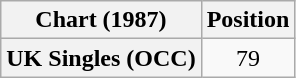<table class="wikitable plainrowheaders" style="text-align:center">
<tr>
<th>Chart (1987)</th>
<th>Position</th>
</tr>
<tr>
<th scope="row">UK Singles (OCC)</th>
<td>79</td>
</tr>
</table>
